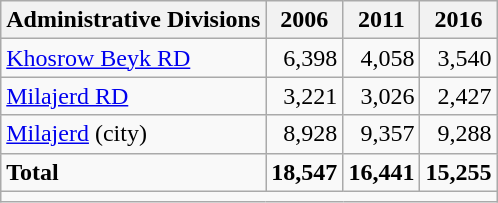<table class="wikitable">
<tr>
<th>Administrative Divisions</th>
<th>2006</th>
<th>2011</th>
<th>2016</th>
</tr>
<tr>
<td><a href='#'>Khosrow Beyk RD</a></td>
<td style="text-align: right;">6,398</td>
<td style="text-align: right;">4,058</td>
<td style="text-align: right;">3,540</td>
</tr>
<tr>
<td><a href='#'>Milajerd RD</a></td>
<td style="text-align: right;">3,221</td>
<td style="text-align: right;">3,026</td>
<td style="text-align: right;">2,427</td>
</tr>
<tr>
<td><a href='#'>Milajerd</a> (city)</td>
<td style="text-align: right;">8,928</td>
<td style="text-align: right;">9,357</td>
<td style="text-align: right;">9,288</td>
</tr>
<tr>
<td><strong>Total</strong></td>
<td style="text-align: right;"><strong>18,547</strong></td>
<td style="text-align: right;"><strong>16,441</strong></td>
<td style="text-align: right;"><strong>15,255</strong></td>
</tr>
<tr>
<td colspan=4></td>
</tr>
</table>
